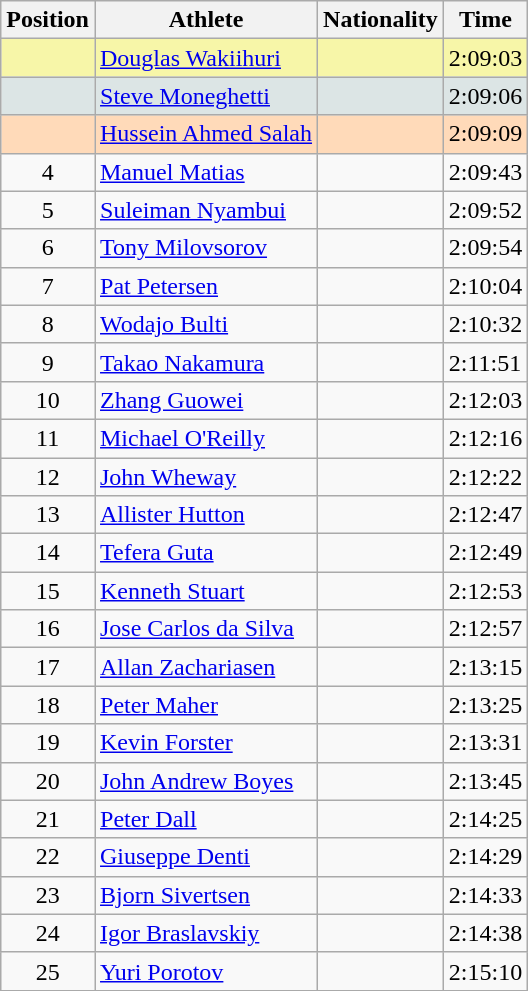<table class="wikitable sortable">
<tr>
<th>Position</th>
<th>Athlete</th>
<th>Nationality</th>
<th>Time</th>
</tr>
<tr bgcolor="#F7F6A8">
<td align=center></td>
<td><a href='#'>Douglas Wakiihuri</a></td>
<td></td>
<td>2:09:03</td>
</tr>
<tr bgcolor="#DCE5E5">
<td align=center></td>
<td><a href='#'>Steve Moneghetti</a></td>
<td></td>
<td>2:09:06</td>
</tr>
<tr bgcolor="#FFDAB9">
<td align=center></td>
<td><a href='#'>Hussein Ahmed Salah</a></td>
<td></td>
<td>2:09:09</td>
</tr>
<tr>
<td align=center>4</td>
<td><a href='#'>Manuel Matias</a></td>
<td></td>
<td>2:09:43</td>
</tr>
<tr>
<td align=center>5</td>
<td><a href='#'>Suleiman Nyambui</a></td>
<td></td>
<td>2:09:52</td>
</tr>
<tr>
<td align=center>6</td>
<td><a href='#'>Tony Milovsorov</a></td>
<td></td>
<td>2:09:54</td>
</tr>
<tr>
<td align=center>7</td>
<td><a href='#'>Pat Petersen</a></td>
<td></td>
<td>2:10:04</td>
</tr>
<tr>
<td align=center>8</td>
<td><a href='#'>Wodajo Bulti</a></td>
<td></td>
<td>2:10:32</td>
</tr>
<tr>
<td align=center>9</td>
<td><a href='#'>Takao Nakamura</a></td>
<td></td>
<td>2:11:51</td>
</tr>
<tr>
<td align=center>10</td>
<td><a href='#'>Zhang Guowei</a></td>
<td></td>
<td>2:12:03</td>
</tr>
<tr>
<td align=center>11</td>
<td><a href='#'>Michael O'Reilly</a></td>
<td></td>
<td>2:12:16</td>
</tr>
<tr>
<td align=center>12</td>
<td><a href='#'>John Wheway</a></td>
<td></td>
<td>2:12:22</td>
</tr>
<tr>
<td align=center>13</td>
<td><a href='#'>Allister Hutton</a></td>
<td></td>
<td>2:12:47</td>
</tr>
<tr>
<td align=center>14</td>
<td><a href='#'>Tefera Guta</a></td>
<td></td>
<td>2:12:49</td>
</tr>
<tr>
<td align=center>15</td>
<td><a href='#'>Kenneth Stuart</a></td>
<td></td>
<td>2:12:53</td>
</tr>
<tr>
<td align=center>16</td>
<td><a href='#'>Jose Carlos da Silva</a></td>
<td></td>
<td>2:12:57</td>
</tr>
<tr>
<td align=center>17</td>
<td><a href='#'>Allan Zachariasen</a></td>
<td></td>
<td>2:13:15</td>
</tr>
<tr>
<td align=center>18</td>
<td><a href='#'>Peter Maher</a></td>
<td></td>
<td>2:13:25</td>
</tr>
<tr>
<td align=center>19</td>
<td><a href='#'>Kevin Forster</a></td>
<td></td>
<td>2:13:31</td>
</tr>
<tr>
<td align=center>20</td>
<td><a href='#'>John Andrew Boyes</a></td>
<td></td>
<td>2:13:45</td>
</tr>
<tr>
<td align=center>21</td>
<td><a href='#'>Peter Dall</a></td>
<td></td>
<td>2:14:25</td>
</tr>
<tr>
<td align=center>22</td>
<td><a href='#'>Giuseppe Denti</a></td>
<td></td>
<td>2:14:29</td>
</tr>
<tr>
<td align=center>23</td>
<td><a href='#'>Bjorn Sivertsen</a></td>
<td></td>
<td>2:14:33</td>
</tr>
<tr>
<td align=center>24</td>
<td><a href='#'>Igor Braslavskiy</a></td>
<td></td>
<td>2:14:38</td>
</tr>
<tr>
<td align=center>25</td>
<td><a href='#'>Yuri Porotov</a></td>
<td></td>
<td>2:15:10</td>
</tr>
</table>
